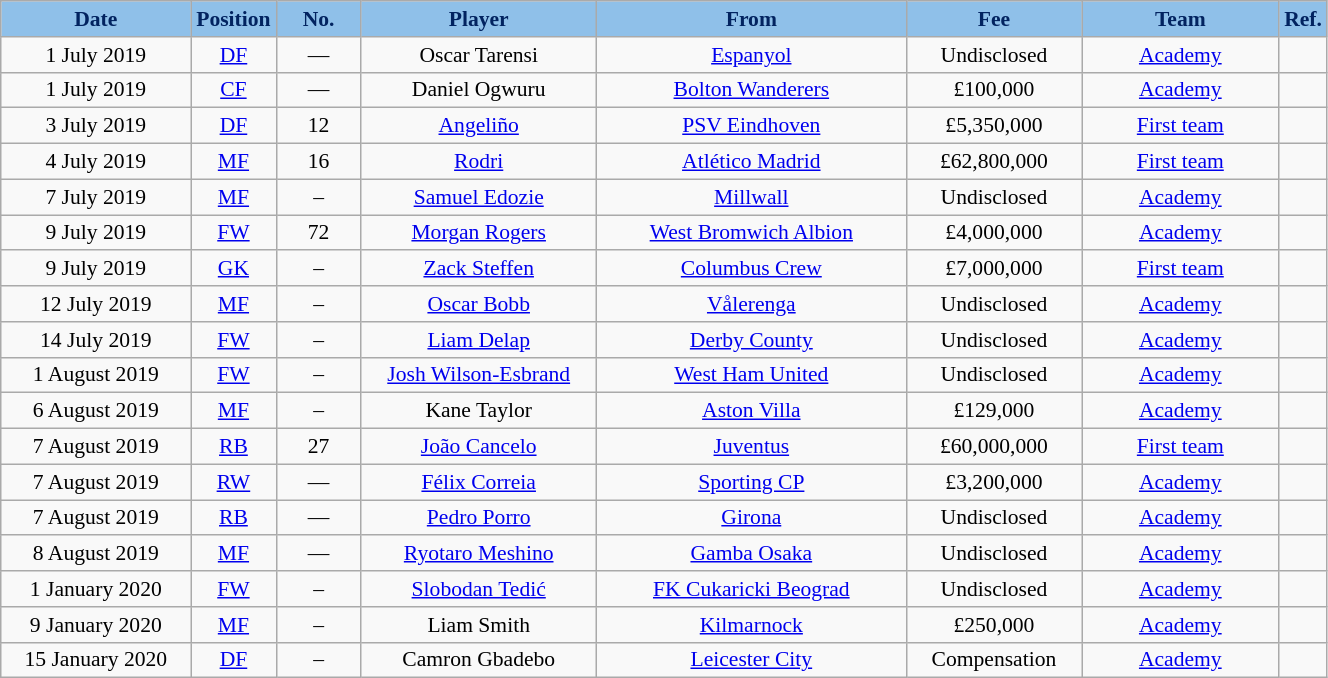<table class="wikitable" style="text-align:center; font-size:90%; ">
<tr>
<th style="background:#8FC0E9; color:#022360; width:120px;">Date</th>
<th style="background:#8FC0E9; color:#022360; width:50px;">Position</th>
<th style="background:#8FC0E9; color:#022360; width:50px;">No.</th>
<th style="background:#8FC0E9; color:#022360; width:150px;">Player</th>
<th style="background:#8FC0E9; color:#022360; width:200px;">From</th>
<th style="background:#8FC0E9; color:#022360; width:110px;">Fee</th>
<th style="background:#8FC0E9; color:#022360; width:125px;">Team</th>
<th style="background:#8FC0E9; color:#022360; width:25px;">Ref.</th>
</tr>
<tr>
<td>1 July 2019</td>
<td><a href='#'>DF</a></td>
<td>—</td>
<td> Oscar Tarensi</td>
<td> <a href='#'>Espanyol</a></td>
<td>Undisclosed</td>
<td><a href='#'>Academy</a></td>
<td></td>
</tr>
<tr>
<td>1 July 2019</td>
<td><a href='#'>CF</a></td>
<td>—</td>
<td> Daniel Ogwuru</td>
<td><a href='#'>Bolton Wanderers</a></td>
<td>£100,000</td>
<td><a href='#'>Academy</a></td>
<td></td>
</tr>
<tr>
<td>3 July 2019</td>
<td><a href='#'>DF</a></td>
<td>12</td>
<td> <a href='#'>Angeliño</a></td>
<td> <a href='#'>PSV Eindhoven</a></td>
<td>£5,350,000</td>
<td><a href='#'>First team</a></td>
<td></td>
</tr>
<tr>
<td>4 July 2019</td>
<td><a href='#'>MF</a></td>
<td>16</td>
<td> <a href='#'>Rodri</a></td>
<td> <a href='#'>Atlético Madrid</a></td>
<td>£62,800,000</td>
<td><a href='#'>First team</a></td>
<td></td>
</tr>
<tr>
<td>7 July 2019</td>
<td><a href='#'>MF</a></td>
<td>–</td>
<td> <a href='#'>Samuel Edozie</a></td>
<td><a href='#'>Millwall</a></td>
<td>Undisclosed</td>
<td><a href='#'>Academy</a></td>
<td></td>
</tr>
<tr>
<td>9 July 2019</td>
<td><a href='#'>FW</a></td>
<td>72</td>
<td> <a href='#'>Morgan Rogers</a></td>
<td><a href='#'>West Bromwich Albion</a></td>
<td>£4,000,000</td>
<td><a href='#'>Academy</a></td>
<td></td>
</tr>
<tr>
<td>9 July 2019</td>
<td><a href='#'>GK</a></td>
<td>–</td>
<td> <a href='#'>Zack Steffen</a></td>
<td> <a href='#'>Columbus Crew</a></td>
<td>£7,000,000</td>
<td><a href='#'>First team</a></td>
<td></td>
</tr>
<tr>
<td>12 July 2019</td>
<td><a href='#'>MF</a></td>
<td>–</td>
<td> <a href='#'>Oscar Bobb</a></td>
<td> <a href='#'>Vålerenga</a></td>
<td>Undisclosed</td>
<td><a href='#'>Academy</a></td>
<td></td>
</tr>
<tr>
<td>14 July 2019</td>
<td><a href='#'>FW</a></td>
<td>–</td>
<td> <a href='#'>Liam Delap</a></td>
<td><a href='#'>Derby County</a></td>
<td>Undisclosed</td>
<td><a href='#'>Academy</a></td>
<td></td>
</tr>
<tr>
<td>1 August 2019</td>
<td><a href='#'>FW</a></td>
<td>–</td>
<td> <a href='#'>Josh Wilson-Esbrand</a></td>
<td><a href='#'>West Ham United</a></td>
<td>Undisclosed</td>
<td><a href='#'>Academy</a></td>
<td></td>
</tr>
<tr>
<td>6 August 2019</td>
<td><a href='#'>MF</a></td>
<td>–</td>
<td> Kane Taylor</td>
<td><a href='#'>Aston Villa</a></td>
<td>£129,000</td>
<td><a href='#'>Academy</a></td>
<td></td>
</tr>
<tr>
<td>7 August 2019</td>
<td><a href='#'>RB</a></td>
<td>27</td>
<td> <a href='#'>João Cancelo</a></td>
<td> <a href='#'>Juventus</a></td>
<td>£60,000,000</td>
<td><a href='#'>First team</a></td>
<td></td>
</tr>
<tr>
<td>7 August 2019</td>
<td><a href='#'>RW</a></td>
<td>—</td>
<td> <a href='#'>Félix Correia</a></td>
<td> <a href='#'>Sporting CP</a></td>
<td>£3,200,000</td>
<td><a href='#'>Academy</a></td>
<td></td>
</tr>
<tr>
<td>7 August 2019</td>
<td><a href='#'>RB</a></td>
<td>—</td>
<td> <a href='#'>Pedro Porro</a></td>
<td> <a href='#'>Girona</a></td>
<td>Undisclosed</td>
<td><a href='#'>Academy</a></td>
<td></td>
</tr>
<tr>
<td>8 August 2019</td>
<td><a href='#'>MF</a></td>
<td>—</td>
<td> <a href='#'>Ryotaro Meshino</a></td>
<td> <a href='#'>Gamba Osaka</a></td>
<td>Undisclosed</td>
<td><a href='#'>Academy</a></td>
<td></td>
</tr>
<tr>
<td>1 January 2020</td>
<td><a href='#'>FW</a></td>
<td>–</td>
<td> <a href='#'>Slobodan Tedić</a></td>
<td> <a href='#'>FK Cukaricki Beograd</a></td>
<td>Undisclosed</td>
<td><a href='#'>Academy</a></td>
<td></td>
</tr>
<tr>
<td>9 January 2020</td>
<td><a href='#'>MF</a></td>
<td>–</td>
<td> Liam Smith</td>
<td> <a href='#'>Kilmarnock</a></td>
<td>£250,000</td>
<td><a href='#'>Academy</a></td>
<td></td>
</tr>
<tr>
<td>15 January 2020</td>
<td><a href='#'>DF</a></td>
<td>–</td>
<td> Camron Gbadebo</td>
<td><a href='#'>Leicester City</a></td>
<td>Compensation</td>
<td><a href='#'>Academy</a></td>
<td></td>
</tr>
</table>
